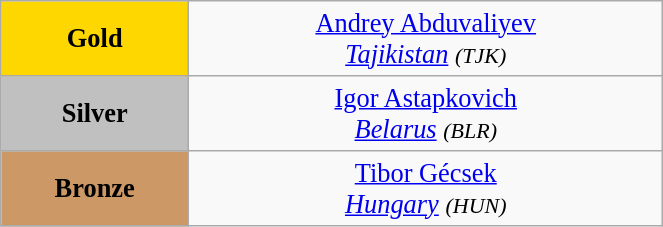<table class="wikitable" style=" text-align:center; font-size:110%;" width="35%">
<tr>
<td bgcolor="gold"><strong>Gold</strong></td>
<td> <a href='#'>Andrey Abduvaliyev</a><br><em><a href='#'>Tajikistan</a> <small>(TJK)</small></em></td>
</tr>
<tr>
<td bgcolor="silver"><strong>Silver</strong></td>
<td> <a href='#'>Igor Astapkovich</a><br><em><a href='#'>Belarus</a> <small>(BLR)</small></em></td>
</tr>
<tr>
<td bgcolor="CC9966"><strong>Bronze</strong></td>
<td> <a href='#'>Tibor Gécsek</a><br><em><a href='#'>Hungary</a> <small>(HUN)</small></em></td>
</tr>
</table>
